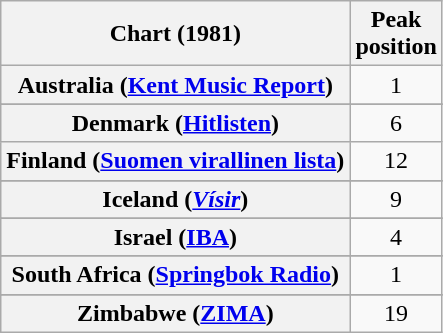<table class="wikitable sortable plainrowheaders" style="text-align:center">
<tr>
<th>Chart (1981)</th>
<th>Peak<br>position</th>
</tr>
<tr>
<th scope="row">Australia (<a href='#'>Kent Music Report</a>)</th>
<td>1</td>
</tr>
<tr>
</tr>
<tr>
</tr>
<tr>
</tr>
<tr>
<th scope="row">Denmark (<a href='#'>Hitlisten</a>)</th>
<td>6</td>
</tr>
<tr>
<th scope="row">Finland (<a href='#'>Suomen virallinen lista</a>)</th>
<td>12</td>
</tr>
<tr>
</tr>
<tr>
<th scope="row">Iceland (<em><a href='#'>Vísir</a></em>)</th>
<td>9</td>
</tr>
<tr>
</tr>
<tr>
<th scope="row">Israel (<a href='#'>IBA</a>)</th>
<td>4</td>
</tr>
<tr>
</tr>
<tr>
</tr>
<tr>
</tr>
<tr>
<th scope="row">South Africa (<a href='#'>Springbok Radio</a>)</th>
<td>1</td>
</tr>
<tr>
</tr>
<tr>
</tr>
<tr>
<th scope="row">Zimbabwe (<a href='#'>ZIMA</a>)</th>
<td>19</td>
</tr>
</table>
